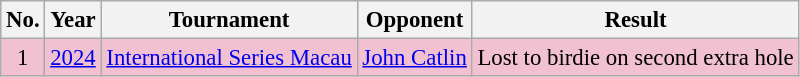<table class="wikitable" style="font-size:95%;">
<tr>
<th>No.</th>
<th>Year</th>
<th>Tournament</th>
<th>Opponent</th>
<th>Result</th>
</tr>
<tr style="background:#F2C1D1;">
<td align=center>1</td>
<td><a href='#'>2024</a></td>
<td><a href='#'>International Series Macau</a></td>
<td> <a href='#'>John Catlin</a></td>
<td>Lost to birdie on second extra hole</td>
</tr>
</table>
